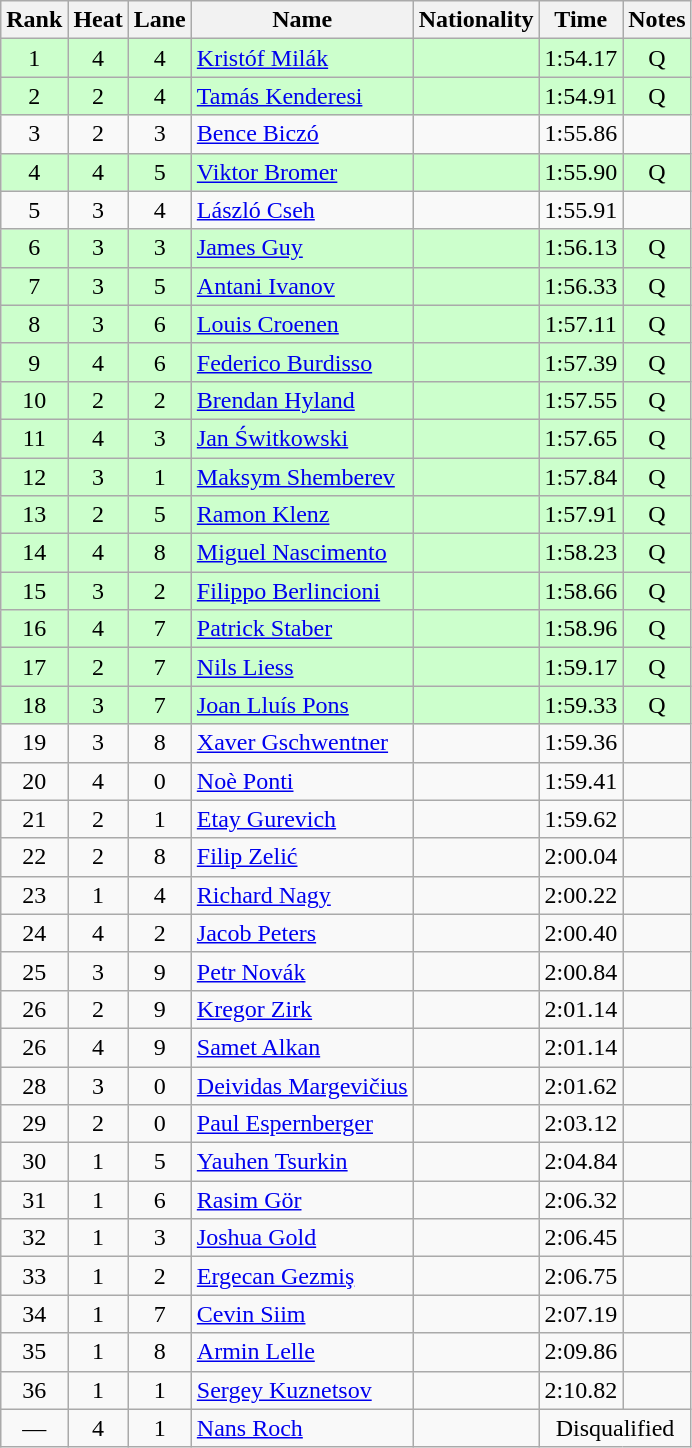<table class="wikitable sortable" style="text-align:center">
<tr>
<th>Rank</th>
<th>Heat</th>
<th>Lane</th>
<th>Name</th>
<th>Nationality</th>
<th>Time</th>
<th>Notes</th>
</tr>
<tr bgcolor=ccffcc>
<td>1</td>
<td>4</td>
<td>4</td>
<td align=left><a href='#'>Kristóf Milák</a></td>
<td align=left></td>
<td>1:54.17</td>
<td>Q</td>
</tr>
<tr bgcolor=ccffcc>
<td>2</td>
<td>2</td>
<td>4</td>
<td align=left><a href='#'>Tamás Kenderesi</a></td>
<td align=left></td>
<td>1:54.91</td>
<td>Q</td>
</tr>
<tr>
<td>3</td>
<td>2</td>
<td>3</td>
<td align=left><a href='#'>Bence Biczó</a></td>
<td align=left></td>
<td>1:55.86</td>
<td></td>
</tr>
<tr bgcolor=ccffcc>
<td>4</td>
<td>4</td>
<td>5</td>
<td align=left><a href='#'>Viktor Bromer</a></td>
<td align=left></td>
<td>1:55.90</td>
<td>Q</td>
</tr>
<tr>
<td>5</td>
<td>3</td>
<td>4</td>
<td align=left><a href='#'>László Cseh</a></td>
<td align=left></td>
<td>1:55.91</td>
<td></td>
</tr>
<tr bgcolor=ccffcc>
<td>6</td>
<td>3</td>
<td>3</td>
<td align=left><a href='#'>James Guy</a></td>
<td align=left></td>
<td>1:56.13</td>
<td>Q</td>
</tr>
<tr bgcolor=ccffcc>
<td>7</td>
<td>3</td>
<td>5</td>
<td align=left><a href='#'>Antani Ivanov</a></td>
<td align=left></td>
<td>1:56.33</td>
<td>Q</td>
</tr>
<tr bgcolor=ccffcc>
<td>8</td>
<td>3</td>
<td>6</td>
<td align=left><a href='#'>Louis Croenen</a></td>
<td align=left></td>
<td>1:57.11</td>
<td>Q</td>
</tr>
<tr bgcolor=ccffcc>
<td>9</td>
<td>4</td>
<td>6</td>
<td align=left><a href='#'>Federico Burdisso</a></td>
<td align=left></td>
<td>1:57.39</td>
<td>Q</td>
</tr>
<tr bgcolor=ccffcc>
<td>10</td>
<td>2</td>
<td>2</td>
<td align=left><a href='#'>Brendan Hyland</a></td>
<td align=left></td>
<td>1:57.55</td>
<td>Q</td>
</tr>
<tr bgcolor=ccffcc>
<td>11</td>
<td>4</td>
<td>3</td>
<td align=left><a href='#'>Jan Świtkowski</a></td>
<td align=left></td>
<td>1:57.65</td>
<td>Q</td>
</tr>
<tr bgcolor=ccffcc>
<td>12</td>
<td>3</td>
<td>1</td>
<td align=left><a href='#'>Maksym Shemberev</a></td>
<td align=left></td>
<td>1:57.84</td>
<td>Q</td>
</tr>
<tr bgcolor=ccffcc>
<td>13</td>
<td>2</td>
<td>5</td>
<td align=left><a href='#'>Ramon Klenz</a></td>
<td align=left></td>
<td>1:57.91</td>
<td>Q</td>
</tr>
<tr bgcolor=ccffcc>
<td>14</td>
<td>4</td>
<td>8</td>
<td align=left><a href='#'>Miguel Nascimento</a></td>
<td align=left></td>
<td>1:58.23</td>
<td>Q</td>
</tr>
<tr bgcolor=ccffcc>
<td>15</td>
<td>3</td>
<td>2</td>
<td align=left><a href='#'>Filippo Berlincioni</a></td>
<td align=left></td>
<td>1:58.66</td>
<td>Q</td>
</tr>
<tr bgcolor=ccffcc>
<td>16</td>
<td>4</td>
<td>7</td>
<td align=left><a href='#'>Patrick Staber</a></td>
<td align=left></td>
<td>1:58.96</td>
<td>Q</td>
</tr>
<tr bgcolor=ccffcc>
<td>17</td>
<td>2</td>
<td>7</td>
<td align=left><a href='#'>Nils Liess</a></td>
<td align=left></td>
<td>1:59.17</td>
<td>Q</td>
</tr>
<tr bgcolor=ccffcc>
<td>18</td>
<td>3</td>
<td>7</td>
<td align=left><a href='#'>Joan Lluís Pons</a></td>
<td align=left></td>
<td>1:59.33</td>
<td>Q</td>
</tr>
<tr>
<td>19</td>
<td>3</td>
<td>8</td>
<td align=left><a href='#'>Xaver Gschwentner</a></td>
<td align=left></td>
<td>1:59.36</td>
<td></td>
</tr>
<tr>
<td>20</td>
<td>4</td>
<td>0</td>
<td align=left><a href='#'>Noè Ponti</a></td>
<td align=left></td>
<td>1:59.41</td>
<td></td>
</tr>
<tr>
<td>21</td>
<td>2</td>
<td>1</td>
<td align=left><a href='#'>Etay Gurevich</a></td>
<td align=left></td>
<td>1:59.62</td>
<td></td>
</tr>
<tr>
<td>22</td>
<td>2</td>
<td>8</td>
<td align=left><a href='#'>Filip Zelić</a></td>
<td align=left></td>
<td>2:00.04</td>
<td></td>
</tr>
<tr>
<td>23</td>
<td>1</td>
<td>4</td>
<td align=left><a href='#'>Richard Nagy</a></td>
<td align=left></td>
<td>2:00.22</td>
<td></td>
</tr>
<tr>
<td>24</td>
<td>4</td>
<td>2</td>
<td align=left><a href='#'>Jacob Peters</a></td>
<td align=left></td>
<td>2:00.40</td>
<td></td>
</tr>
<tr>
<td>25</td>
<td>3</td>
<td>9</td>
<td align=left><a href='#'>Petr Novák</a></td>
<td align=left></td>
<td>2:00.84</td>
<td></td>
</tr>
<tr>
<td>26</td>
<td>2</td>
<td>9</td>
<td align=left><a href='#'>Kregor Zirk</a></td>
<td align=left></td>
<td>2:01.14</td>
<td></td>
</tr>
<tr>
<td>26</td>
<td>4</td>
<td>9</td>
<td align=left><a href='#'>Samet Alkan</a></td>
<td align=left></td>
<td>2:01.14</td>
<td></td>
</tr>
<tr>
<td>28</td>
<td>3</td>
<td>0</td>
<td align=left><a href='#'>Deividas Margevičius</a></td>
<td align=left></td>
<td>2:01.62</td>
<td></td>
</tr>
<tr>
<td>29</td>
<td>2</td>
<td>0</td>
<td align=left><a href='#'>Paul Espernberger</a></td>
<td align=left></td>
<td>2:03.12</td>
<td></td>
</tr>
<tr>
<td>30</td>
<td>1</td>
<td>5</td>
<td align=left><a href='#'>Yauhen Tsurkin</a></td>
<td align=left></td>
<td>2:04.84</td>
<td></td>
</tr>
<tr>
<td>31</td>
<td>1</td>
<td>6</td>
<td align=left><a href='#'>Rasim Gör</a></td>
<td align=left></td>
<td>2:06.32</td>
<td></td>
</tr>
<tr>
<td>32</td>
<td>1</td>
<td>3</td>
<td align=left><a href='#'>Joshua Gold</a></td>
<td align=left></td>
<td>2:06.45</td>
<td></td>
</tr>
<tr>
<td>33</td>
<td>1</td>
<td>2</td>
<td align=left><a href='#'>Ergecan Gezmiş</a></td>
<td align=left></td>
<td>2:06.75</td>
<td></td>
</tr>
<tr>
<td>34</td>
<td>1</td>
<td>7</td>
<td align=left><a href='#'>Cevin Siim</a></td>
<td align=left></td>
<td>2:07.19</td>
<td></td>
</tr>
<tr>
<td>35</td>
<td>1</td>
<td>8</td>
<td align=left><a href='#'>Armin Lelle</a></td>
<td align=left></td>
<td>2:09.86</td>
<td></td>
</tr>
<tr>
<td>36</td>
<td>1</td>
<td>1</td>
<td align=left><a href='#'>Sergey Kuznetsov</a></td>
<td align=left></td>
<td>2:10.82</td>
<td></td>
</tr>
<tr>
<td>—</td>
<td>4</td>
<td>1</td>
<td align=left><a href='#'>Nans Roch</a></td>
<td align=left></td>
<td colspan=2>Disqualified</td>
</tr>
</table>
